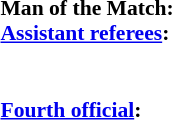<table width=50% style="font-size: 90%">
<tr>
<td><br><strong>Man of the Match:</strong><br><strong><a href='#'>Assistant referees</a>:</strong><br><br><br><strong><a href='#'>Fourth official</a>:</strong>
<br></td>
</tr>
</table>
